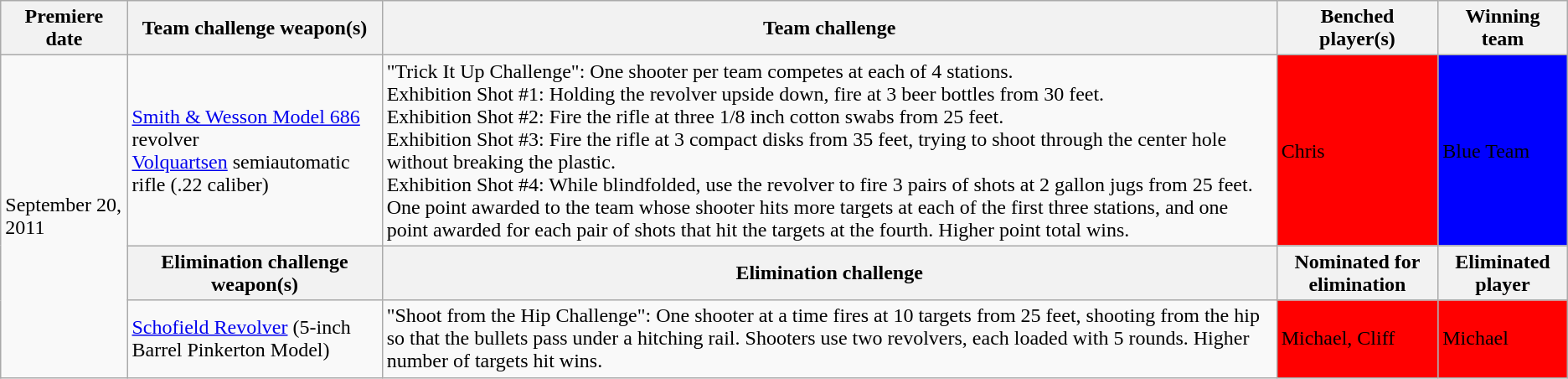<table class="wikitable">
<tr>
<th>Premiere date</th>
<th>Team challenge weapon(s)</th>
<th>Team challenge</th>
<th>Benched player(s)</th>
<th>Winning team</th>
</tr>
<tr>
<td rowspan="3">September 20, 2011</td>
<td><a href='#'>Smith & Wesson Model 686</a> revolver<br><a href='#'>Volquartsen</a> semiautomatic rifle (.22 caliber)</td>
<td>"Trick It Up Challenge": One shooter per team competes at each of 4 stations.<br>Exhibition Shot #1: Holding the revolver upside down, fire at 3 beer bottles from 30 feet.<br>Exhibition Shot #2: Fire the rifle at three 1/8 inch cotton swabs from 25 feet.<br>Exhibition Shot #3: Fire the rifle at 3 compact disks from 35 feet, trying to shoot through the center hole without breaking the plastic.<br>Exhibition Shot #4: While blindfolded, use the revolver to fire 3 pairs of shots at 2 gallon jugs from 25 feet.<br>One point awarded to the team whose shooter hits more targets at each of the first three stations, and one point awarded for each pair of shots that hit the targets at the fourth. Higher point total wins.</td>
<td style="background:red;"><span>Chris</span></td>
<td style="background:blue;"><span>Blue Team</span></td>
</tr>
<tr>
<th>Elimination challenge weapon(s)</th>
<th>Elimination challenge</th>
<th>Nominated for elimination</th>
<th>Eliminated player</th>
</tr>
<tr>
<td><a href='#'>Schofield Revolver</a> (5-inch Barrel Pinkerton Model)</td>
<td>"Shoot from the Hip Challenge": One shooter at a time fires at 10 targets from 25 feet, shooting from the hip so that the bullets pass under a hitching rail. Shooters use two revolvers, each loaded with 5 rounds. Higher number of targets hit wins.</td>
<td style="background:red;"><span>Michael, Cliff</span></td>
<td style="background:red;"><span>Michael</span></td>
</tr>
</table>
